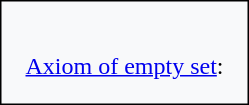<table border=1 style="border:0px">
<tr>
<td style="border:1px solid #000000; padding:1.0em; background-color:#F8F9FA"><br><a href='#'>Axiom of empty set</a>:</td>
</tr>
</table>
